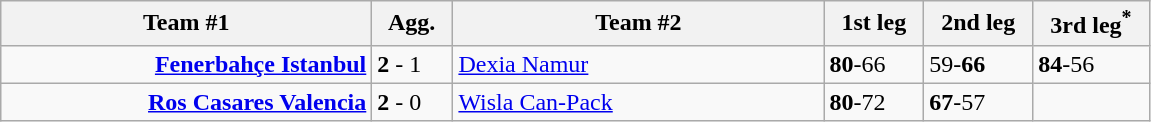<table class="wikitable" style="border-collapse: collapse"; style="text-align:center">
<tr>
<th align="right" width="240">Team #1</th>
<th>  Agg.  </th>
<th align="left" width="240">Team #2</th>
<th>  1st leg  </th>
<th>  2nd leg  </th>
<th>  3rd leg<sup>*</sup>  </th>
</tr>
<tr>
<td align="right"><strong><a href='#'>Fenerbahçe Istanbul</a></strong> </td>
<td><strong>2</strong> - 1</td>
<td align="left"> <a href='#'>Dexia Namur</a></td>
<td><strong>80</strong>-66</td>
<td>59-<strong>66</strong></td>
<td><strong>84</strong>-56</td>
</tr>
<tr>
<td align="right"><strong><a href='#'>Ros Casares Valencia</a></strong> </td>
<td><strong>2</strong> - 0</td>
<td align="left"> <a href='#'>Wisla Can-Pack</a></td>
<td><strong>80</strong>-72</td>
<td><strong>67</strong>-57</td>
</tr>
</table>
